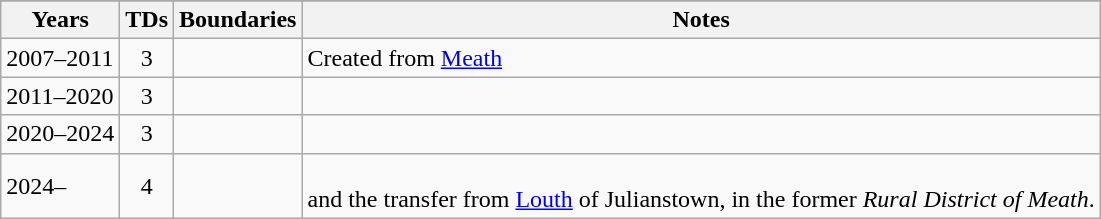<table class="wikitable">
<tr bgcolor="green">
</tr>
<tr>
<th>Years</th>
<th>TDs</th>
<th>Boundaries</th>
<th>Notes</th>
</tr>
<tr>
<td>2007–2011</td>
<td align="center">3</td>
<td></td>
<td>Created from <a href='#'>Meath</a></td>
</tr>
<tr>
<td>2011–2020</td>
<td align="center">3</td>
<td></td>
<td><br></td>
</tr>
<tr>
<td>2020–2024</td>
<td align="center">3</td>
<td></td>
<td></td>
</tr>
<tr>
<td>2024–</td>
<td align="center">4</td>
<td></td>
<td><br>and the transfer from <a href='#'>Louth</a> of Julianstown, in the former <em>Rural District of Meath</em>.</td>
</tr>
</table>
